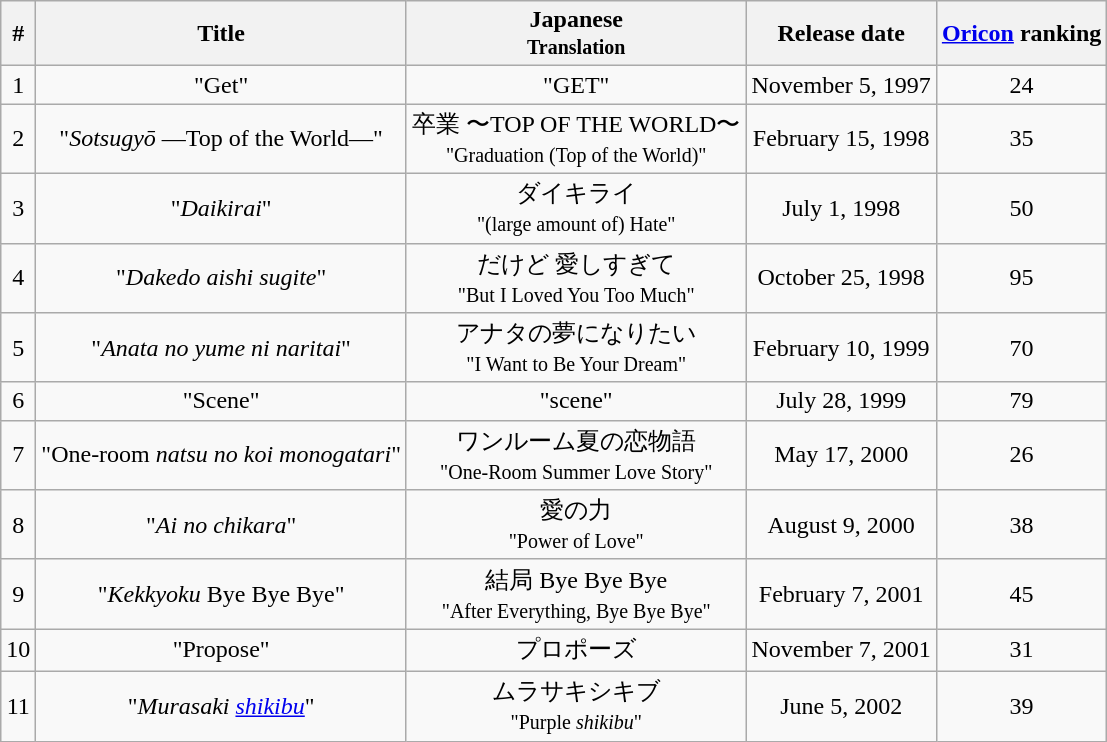<table class="wikitable" style="text-align:center">
<tr>
<th>#</th>
<th>Title</th>
<th>Japanese<br><small>Translation<br></small></th>
<th>Release date</th>
<th><a href='#'>Oricon</a> ranking</th>
</tr>
<tr>
<td>1</td>
<td>"Get"</td>
<td>"GET"</td>
<td>November 5, 1997</td>
<td>24</td>
</tr>
<tr>
<td>2</td>
<td>"<em>Sotsugyō</em> —Top of the World—"</td>
<td>卒業 〜TOP OF THE WORLD〜 <br><small>"Graduation (Top of the World)"<br></small></td>
<td>February 15, 1998</td>
<td>35</td>
</tr>
<tr>
<td>3</td>
<td>"<em>Daikirai</em>"</td>
<td>ダイキライ<br><small>"(large amount of) Hate"<br></small></td>
<td>July 1, 1998</td>
<td>50</td>
</tr>
<tr>
<td>4</td>
<td>"<em>Dakedo aishi sugite</em>"</td>
<td>だけど 愛しすぎて<br><small>"But I Loved You Too Much"<br></small></td>
<td>October 25, 1998</td>
<td>95</td>
</tr>
<tr>
<td>5</td>
<td>"<em>Anata no yume ni naritai</em>"</td>
<td>アナタの夢になりたい<br><small>"I Want to Be Your Dream"<br></small></td>
<td>February 10, 1999</td>
<td>70</td>
</tr>
<tr .>
<td>6</td>
<td>"Scene"</td>
<td>"scene"</td>
<td>July 28, 1999</td>
<td>79</td>
</tr>
<tr>
<td>7</td>
<td>"One-room <em>natsu no koi monogatari</em>"</td>
<td>ワンルーム夏の恋物語<br><small>"One-Room Summer Love Story"<br></small></td>
<td>May 17, 2000</td>
<td>26</td>
</tr>
<tr>
<td>8</td>
<td>"<em>Ai no chikara</em>"</td>
<td>愛の力<br><small>"Power of Love"<br></small></td>
<td>August 9, 2000</td>
<td>38</td>
</tr>
<tr>
<td>9</td>
<td>"<em>Kekkyoku</em> Bye Bye Bye"</td>
<td>結局 Bye Bye Bye<br><small>"After Everything, Bye Bye Bye"<br></small></td>
<td>February 7, 2001</td>
<td>45</td>
</tr>
<tr>
<td>10</td>
<td>"Propose"</td>
<td>プロポーズ</td>
<td>November 7, 2001</td>
<td>31</td>
</tr>
<tr>
<td>11</td>
<td>"<em>Murasaki <a href='#'>shikibu</a></em>"</td>
<td>ムラサキシキブ<br><small>"Purple <em>shikibu</em>"<br></small></td>
<td>June 5, 2002</td>
<td>39</td>
</tr>
</table>
